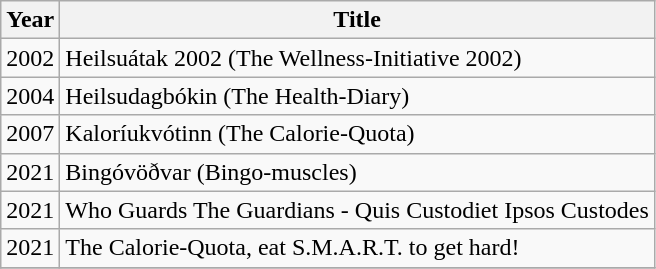<table class="wikitable">
<tr>
<th>Year</th>
<th>Title</th>
</tr>
<tr>
<td>2002</td>
<td>Heilsuátak 2002 (The Wellness-Initiative 2002)</td>
</tr>
<tr>
<td>2004</td>
<td>Heilsudagbókin (The Health-Diary)</td>
</tr>
<tr>
<td>2007</td>
<td>Kaloríukvótinn (The Calorie-Quota)</td>
</tr>
<tr>
<td>2021</td>
<td>Bingóvöðvar (Bingo-muscles)</td>
</tr>
<tr>
<td>2021</td>
<td>Who Guards The Guardians - Quis Custodiet Ipsos Custodes</td>
</tr>
<tr>
<td>2021</td>
<td>The Calorie-Quota, eat S.M.A.R.T. to get hard!</td>
</tr>
<tr>
</tr>
</table>
